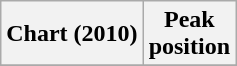<table class="wikitable plainrowheaders" style="text-align:center">
<tr>
<th>Chart (2010)</th>
<th>Peak<br>position</th>
</tr>
<tr>
</tr>
</table>
